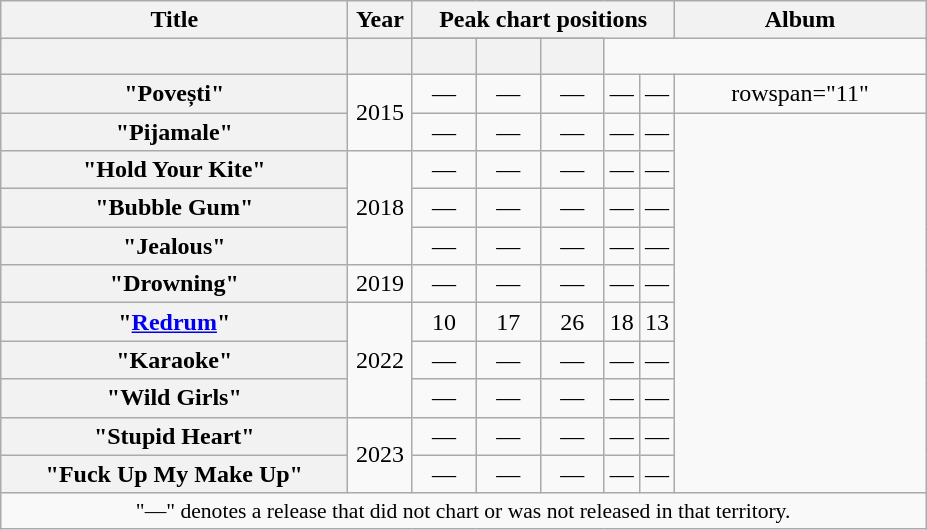<table class="wikitable plainrowheaders" style="text-align:center;">
<tr>
<th scope="col" rowspan="2" style="width:14em;">Title</th>
<th scope="col" rowspan="2" style="width:1em;">Year</th>
<th colspan="5" scope="col">Peak chart positions</th>
<th scope="col" rowspan="2" style="width:10em;">Album</th>
</tr>
<tr>
</tr>
<tr>
<th scope="col" style="width:2.5em;font-size:90%;"><a href='#'></a><br></th>
<th scope="col" style="width:2.5em;font-size:90%;"><a href='#'></a><br></th>
<th scope="col" style="width:2.5em;font-size:90%;"><a href='#'></a><br></th>
<th scope="col" style="width:2.5em;font-size:90%;"><a href='#'></a><br></th>
<th scope="col" style="width:2.5em;font-size:90%;"><a href='#'></a><br></th>
</tr>
<tr>
<th scope="row">"Povești"</th>
<td rowspan="2">2015</td>
<td>—</td>
<td>—</td>
<td>—</td>
<td>—</td>
<td>—</td>
<td>rowspan="11" </td>
</tr>
<tr>
<th scope="row">"Pijamale"</th>
<td>—</td>
<td>—</td>
<td>—</td>
<td>—</td>
<td>—</td>
</tr>
<tr>
<th scope="row">"Hold Your Kite"<br></th>
<td rowspan="3">2018</td>
<td>—</td>
<td>—</td>
<td>—</td>
<td>—</td>
<td>—</td>
</tr>
<tr>
<th scope="row">"Bubble Gum"<br></th>
<td>—</td>
<td>—</td>
<td>—</td>
<td>—</td>
<td>—</td>
</tr>
<tr>
<th scope="row">"Jealous"<br></th>
<td>—</td>
<td>—</td>
<td>—</td>
<td>—</td>
<td>—</td>
</tr>
<tr>
<th scope="row">"Drowning"<br></th>
<td rowspan="1">2019</td>
<td>—</td>
<td>—</td>
<td>—</td>
<td>—</td>
<td>—</td>
</tr>
<tr>
<th scope="row">"<a href='#'>Redrum</a>"<br></th>
<td rowspan="3">2022</td>
<td>10</td>
<td>17</td>
<td>26</td>
<td>18</td>
<td>13</td>
</tr>
<tr>
<th scope="row">"Karaoke"</th>
<td>—</td>
<td>—</td>
<td>—</td>
<td>—</td>
<td>—</td>
</tr>
<tr>
<th scope="row">"Wild Girls"</th>
<td>—</td>
<td>—</td>
<td>—</td>
<td>—</td>
<td>—</td>
</tr>
<tr>
<th scope="row">"Stupid Heart"</th>
<td rowspan="2">2023</td>
<td>—</td>
<td>—</td>
<td>—</td>
<td>—</td>
<td>—</td>
</tr>
<tr>
<th scope="row">"Fuck Up My Make Up"</th>
<td>—</td>
<td>—</td>
<td>—</td>
<td>—</td>
<td>—</td>
</tr>
<tr>
<td colspan="16" style="font-size:90%">"—" denotes a release that did not chart or was not released in that territory.</td>
</tr>
</table>
